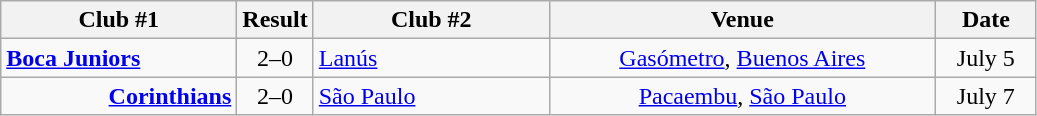<table class="wikitable">
<tr>
<th width=150px>Club #1</th>
<th width=40px>Result</th>
<th width=150px>Club #2</th>
<th width=250px>Venue</th>
<th width=60px>Date</th>
</tr>
<tr>
<td><strong><a href='#'>Boca Juniors</a></strong> </td>
<td align="center">2–0</td>
<td> <a href='#'>Lanús</a></td>
<td align=center><a href='#'>Gasómetro</a>, <a href='#'>Buenos Aires</a></td>
<td align=center>July 5</td>
</tr>
<tr>
<td align=right><strong><a href='#'>Corinthians</a></strong> </td>
<td align=center>2–0</td>
<td> <a href='#'>São Paulo</a></td>
<td align=center><a href='#'>Pacaembu</a>, <a href='#'>São Paulo</a></td>
<td align=center>July 7</td>
</tr>
</table>
